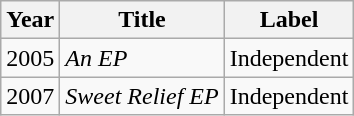<table class="wikitable">
<tr>
<th>Year</th>
<th>Title</th>
<th>Label</th>
</tr>
<tr>
<td>2005</td>
<td><em>An EP</em></td>
<td>Independent</td>
</tr>
<tr>
<td>2007</td>
<td><em>Sweet Relief EP</em></td>
<td>Independent</td>
</tr>
</table>
